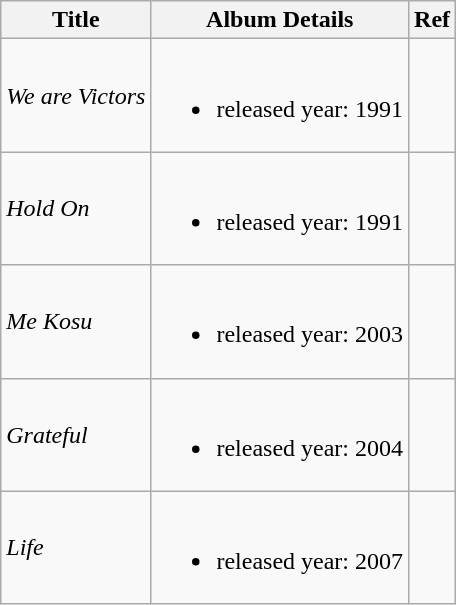<table class="wikitable">
<tr>
<th>Title</th>
<th>Album Details</th>
<th>Ref</th>
</tr>
<tr>
<td><em>We are Victors</em></td>
<td><br><ul><li>released year: 1991</li></ul></td>
<td></td>
</tr>
<tr>
<td><em>Hold On</em></td>
<td><br><ul><li>released year: 1991</li></ul></td>
<td></td>
</tr>
<tr>
<td><em>Me Kosu</em></td>
<td><br><ul><li>released year: 2003</li></ul></td>
<td></td>
</tr>
<tr>
<td><em>Grateful</em></td>
<td><br><ul><li>released year: 2004</li></ul></td>
<td></td>
</tr>
<tr>
<td><em>Life</em></td>
<td><br><ul><li>released year: 2007</li></ul></td>
<td></td>
</tr>
</table>
